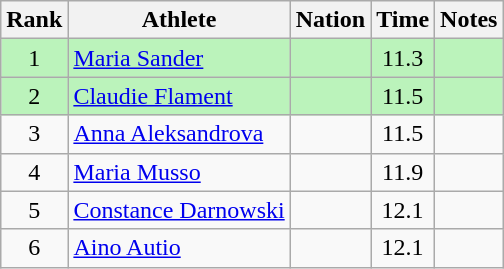<table class="wikitable sortable" style="text-align:center">
<tr>
<th>Rank</th>
<th>Athlete</th>
<th>Nation</th>
<th>Time</th>
<th>Notes</th>
</tr>
<tr bgcolor=bbf3bb>
<td>1</td>
<td align="left"><a href='#'>Maria Sander</a></td>
<td align="left"></td>
<td>11.3</td>
<td></td>
</tr>
<tr bgcolor=bbf3bb>
<td>2</td>
<td align="left"><a href='#'>Claudie Flament</a></td>
<td align="left"></td>
<td>11.5</td>
<td></td>
</tr>
<tr>
<td>3</td>
<td align="left"><a href='#'>Anna Aleksandrova</a></td>
<td align="left"></td>
<td>11.5</td>
<td></td>
</tr>
<tr>
<td>4</td>
<td align="left"><a href='#'>Maria Musso</a></td>
<td align="left"></td>
<td>11.9</td>
<td></td>
</tr>
<tr>
<td>5</td>
<td align="left"><a href='#'>Constance Darnowski</a></td>
<td align="left"></td>
<td>12.1</td>
<td></td>
</tr>
<tr>
<td>6</td>
<td align="left"><a href='#'>Aino Autio</a></td>
<td align="left"></td>
<td>12.1</td>
<td></td>
</tr>
</table>
